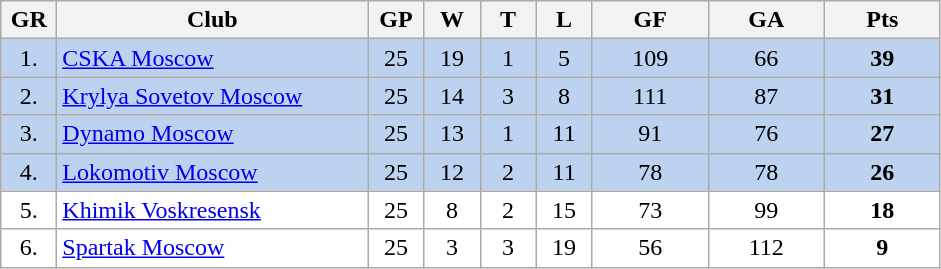<table class="wikitable">
<tr>
<th width="30">GR</th>
<th width="200">Club</th>
<th width="30">GP</th>
<th width="30">W</th>
<th width="30">T</th>
<th width="30">L</th>
<th width="70">GF</th>
<th width="70">GA</th>
<th width="70">Pts</th>
</tr>
<tr bgcolor="#BCD2EE" align="center">
<td>1.</td>
<td align="left"><a href='#'>CSKA Moscow</a></td>
<td>25</td>
<td>19</td>
<td>1</td>
<td>5</td>
<td>109</td>
<td>66</td>
<td><strong>39</strong></td>
</tr>
<tr bgcolor="#BCD2EE" align="center">
<td>2.</td>
<td align="left"><a href='#'>Krylya Sovetov Moscow</a></td>
<td>25</td>
<td>14</td>
<td>3</td>
<td>8</td>
<td>111</td>
<td>87</td>
<td><strong>31</strong></td>
</tr>
<tr bgcolor="#BCD2EE" align="center">
<td>3.</td>
<td align="left"><a href='#'>Dynamo Moscow</a></td>
<td>25</td>
<td>13</td>
<td>1</td>
<td>11</td>
<td>91</td>
<td>76</td>
<td><strong>27</strong></td>
</tr>
<tr bgcolor="#BCD2EE" align="center">
<td>4.</td>
<td align="left"><a href='#'>Lokomotiv Moscow</a></td>
<td>25</td>
<td>12</td>
<td>2</td>
<td>11</td>
<td>78</td>
<td>78</td>
<td><strong>26</strong></td>
</tr>
<tr bgcolor="#FFFFFF" align="center">
<td>5.</td>
<td align="left"><a href='#'>Khimik Voskresensk</a></td>
<td>25</td>
<td>8</td>
<td>2</td>
<td>15</td>
<td>73</td>
<td>99</td>
<td><strong>18</strong></td>
</tr>
<tr bgcolor="#FFFFFF" align="center">
<td>6.</td>
<td align="left"><a href='#'>Spartak Moscow</a></td>
<td>25</td>
<td>3</td>
<td>3</td>
<td>19</td>
<td>56</td>
<td>112</td>
<td><strong>9</strong></td>
</tr>
</table>
